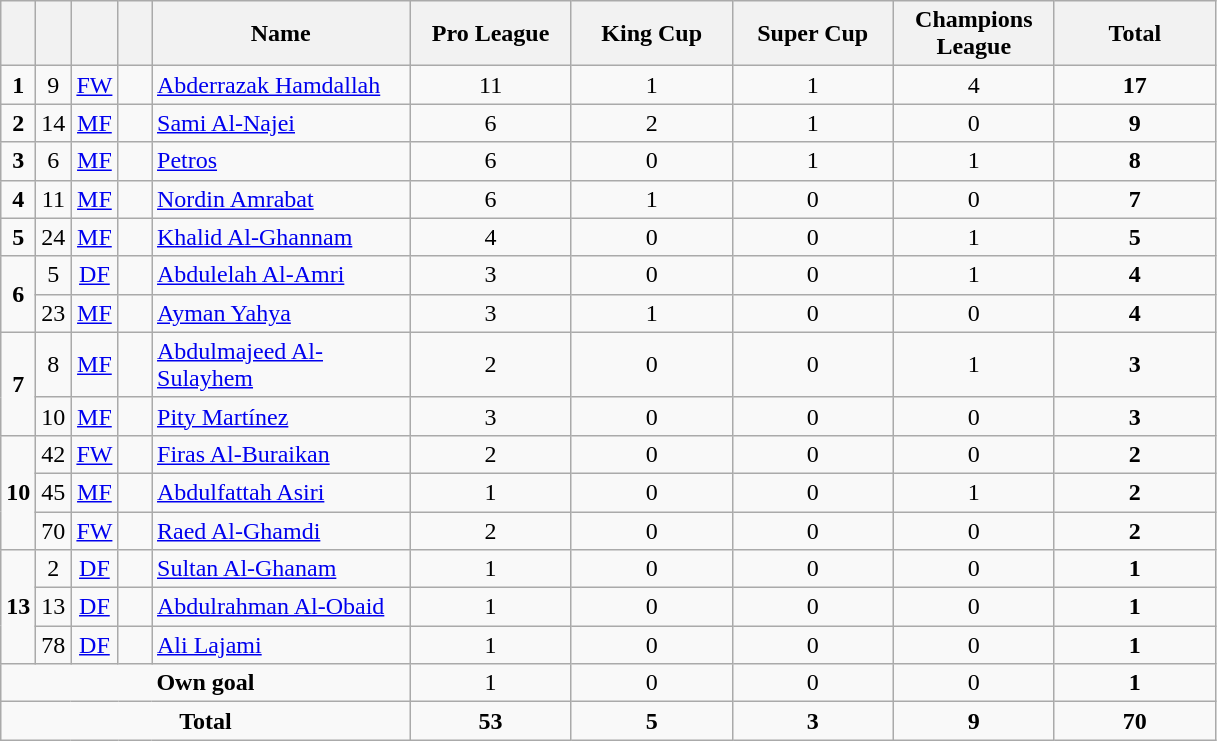<table class="wikitable" style="text-align:center">
<tr>
<th width=15></th>
<th width=15></th>
<th width=15></th>
<th width=15></th>
<th width=165>Name</th>
<th width=100>Pro League</th>
<th width=100>King Cup</th>
<th width=100>Super Cup</th>
<th width=100>Champions League</th>
<th width=100>Total</th>
</tr>
<tr>
<td><strong>1</strong></td>
<td>9</td>
<td><a href='#'>FW</a></td>
<td></td>
<td align=left><a href='#'>Abderrazak Hamdallah</a></td>
<td>11</td>
<td>1</td>
<td>1</td>
<td>4</td>
<td><strong>17</strong></td>
</tr>
<tr>
<td><strong>2</strong></td>
<td>14</td>
<td><a href='#'>MF</a></td>
<td></td>
<td align=left><a href='#'>Sami Al-Najei</a></td>
<td>6</td>
<td>2</td>
<td>1</td>
<td>0</td>
<td><strong>9</strong></td>
</tr>
<tr>
<td><strong>3</strong></td>
<td>6</td>
<td><a href='#'>MF</a></td>
<td></td>
<td align=left><a href='#'>Petros</a></td>
<td>6</td>
<td>0</td>
<td>1</td>
<td>1</td>
<td><strong>8</strong></td>
</tr>
<tr>
<td><strong>4</strong></td>
<td>11</td>
<td><a href='#'>MF</a></td>
<td></td>
<td align=left><a href='#'>Nordin Amrabat</a></td>
<td>6</td>
<td>1</td>
<td>0</td>
<td>0</td>
<td><strong>7</strong></td>
</tr>
<tr>
<td><strong>5</strong></td>
<td>24</td>
<td><a href='#'>MF</a></td>
<td></td>
<td align=left><a href='#'>Khalid Al-Ghannam</a></td>
<td>4</td>
<td>0</td>
<td>0</td>
<td>1</td>
<td><strong>5</strong></td>
</tr>
<tr>
<td rowspan=2><strong>6</strong></td>
<td>5</td>
<td><a href='#'>DF</a></td>
<td></td>
<td align=left><a href='#'>Abdulelah Al-Amri</a></td>
<td>3</td>
<td>0</td>
<td>0</td>
<td>1</td>
<td><strong>4</strong></td>
</tr>
<tr>
<td>23</td>
<td><a href='#'>MF</a></td>
<td></td>
<td align=left><a href='#'>Ayman Yahya</a></td>
<td>3</td>
<td>1</td>
<td>0</td>
<td>0</td>
<td><strong>4</strong></td>
</tr>
<tr>
<td rowspan=2><strong>7</strong></td>
<td>8</td>
<td><a href='#'>MF</a></td>
<td></td>
<td align=left><a href='#'>Abdulmajeed Al-Sulayhem</a></td>
<td>2</td>
<td>0</td>
<td>0</td>
<td>1</td>
<td><strong>3</strong></td>
</tr>
<tr>
<td>10</td>
<td><a href='#'>MF</a></td>
<td></td>
<td align=left><a href='#'>Pity Martínez</a></td>
<td>3</td>
<td>0</td>
<td>0</td>
<td>0</td>
<td><strong>3</strong></td>
</tr>
<tr>
<td rowspan=3><strong>10</strong></td>
<td>42</td>
<td><a href='#'>FW</a></td>
<td></td>
<td align=left><a href='#'>Firas Al-Buraikan</a></td>
<td>2</td>
<td>0</td>
<td>0</td>
<td>0</td>
<td><strong>2</strong></td>
</tr>
<tr>
<td>45</td>
<td><a href='#'>MF</a></td>
<td></td>
<td align=left><a href='#'>Abdulfattah Asiri</a></td>
<td>1</td>
<td>0</td>
<td>0</td>
<td>1</td>
<td><strong>2</strong></td>
</tr>
<tr>
<td>70</td>
<td><a href='#'>FW</a></td>
<td></td>
<td align=left><a href='#'>Raed Al-Ghamdi</a></td>
<td>2</td>
<td>0</td>
<td>0</td>
<td>0</td>
<td><strong>2</strong></td>
</tr>
<tr>
<td rowspan=3><strong>13</strong></td>
<td>2</td>
<td><a href='#'>DF</a></td>
<td></td>
<td align=left><a href='#'>Sultan Al-Ghanam</a></td>
<td>1</td>
<td>0</td>
<td>0</td>
<td>0</td>
<td><strong>1</strong></td>
</tr>
<tr>
<td>13</td>
<td><a href='#'>DF</a></td>
<td></td>
<td align=left><a href='#'>Abdulrahman Al-Obaid</a></td>
<td>1</td>
<td>0</td>
<td>0</td>
<td>0</td>
<td><strong>1</strong></td>
</tr>
<tr>
<td>78</td>
<td><a href='#'>DF</a></td>
<td></td>
<td align=left><a href='#'>Ali Lajami</a></td>
<td>1</td>
<td>0</td>
<td>0</td>
<td>0</td>
<td><strong>1</strong></td>
</tr>
<tr>
<td colspan=5><strong>Own goal</strong></td>
<td>1</td>
<td>0</td>
<td>0</td>
<td>0</td>
<td><strong>1</strong></td>
</tr>
<tr>
<td colspan=5><strong>Total</strong></td>
<td><strong>53</strong></td>
<td><strong>5</strong></td>
<td><strong>3</strong></td>
<td><strong>9</strong></td>
<td><strong>70</strong></td>
</tr>
</table>
